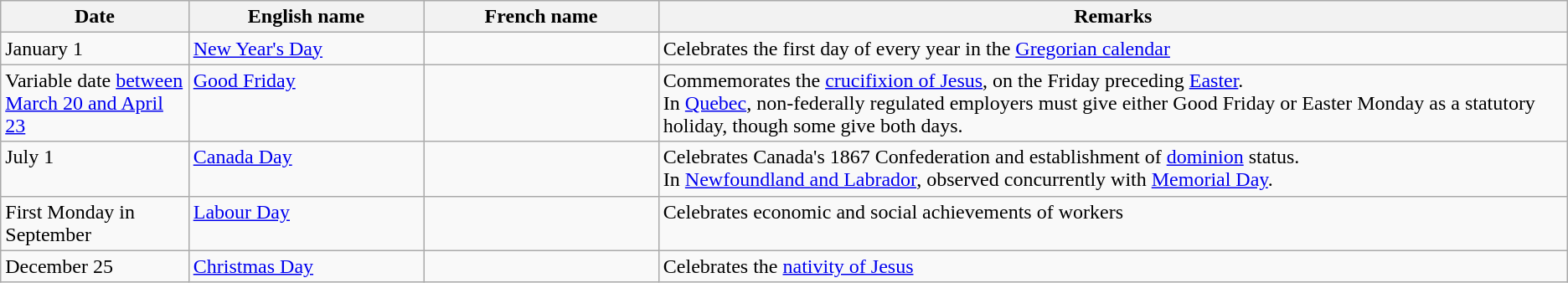<table class="wikitable sortable sticky-header" style=text-align:left;">
<tr>
<th style="width:12%;">Date</th>
<th style="width:15%;">English name</th>
<th style="width:15%;">French name</th>
<th>Remarks</th>
</tr>
<tr valign=top>
<td>January 1</td>
<td><a href='#'>New Year's Day</a></td>
<td></td>
<td>Celebrates the first day of every year in the <a href='#'>Gregorian calendar</a></td>
</tr>
<tr valign=top>
<td>Variable date <a href='#'>between March 20 and April 23</a></td>
<td><a href='#'>Good Friday</a></td>
<td></td>
<td>Commemorates the <a href='#'>crucifixion of Jesus</a>, on the Friday preceding <a href='#'>Easter</a>.<br>In <a href='#'>Quebec</a>, non-federally regulated employers must give either Good Friday or Easter Monday as a statutory holiday, though some give both days.</td>
</tr>
<tr valign=top>
<td>July 1</td>
<td><a href='#'>Canada Day</a></td>
<td></td>
<td>Celebrates Canada's 1867 Confederation and establishment of <a href='#'>dominion</a> status.<br>In <a href='#'>Newfoundland and Labrador</a>, observed concurrently with <a href='#'>Memorial Day</a>.</td>
</tr>
<tr valign=top>
<td>First Monday in September</td>
<td><a href='#'>Labour Day</a></td>
<td></td>
<td>Celebrates economic and social achievements of workers</td>
</tr>
<tr valign=top>
<td>December 25</td>
<td><a href='#'>Christmas Day</a></td>
<td></td>
<td>Celebrates the <a href='#'>nativity of Jesus</a></td>
</tr>
</table>
